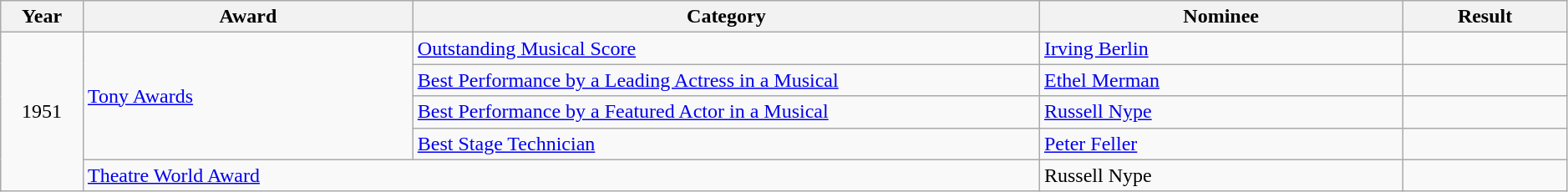<table class="wikitable sortable" style="width: 99%;">
<tr>
<th scope="col" style="width:5%;">Year</th>
<th scope="col" style="width:20%;">Award</th>
<th scope="col" style="width:38%;">Category</th>
<th scope="col" style="width:22%;">Nominee</th>
<th scope="col" style="width:10%;">Result</th>
</tr>
<tr>
<td rowspan="5" align="center">1951</td>
<td rowspan="4"><a href='#'>Tony Awards</a></td>
<td><a href='#'>Outstanding Musical Score</a></td>
<td><a href='#'>Irving Berlin</a></td>
<td></td>
</tr>
<tr>
<td><a href='#'>Best Performance by a Leading Actress in a Musical</a></td>
<td><a href='#'>Ethel Merman</a></td>
<td></td>
</tr>
<tr>
<td><a href='#'>Best Performance by a Featured Actor in a Musical</a></td>
<td><a href='#'>Russell Nype</a></td>
<td></td>
</tr>
<tr>
<td><a href='#'>Best Stage Technician</a></td>
<td><a href='#'>Peter Feller</a></td>
<td></td>
</tr>
<tr>
<td colspan="2"><a href='#'>Theatre World Award</a></td>
<td>Russell Nype</td>
<td></td>
</tr>
</table>
